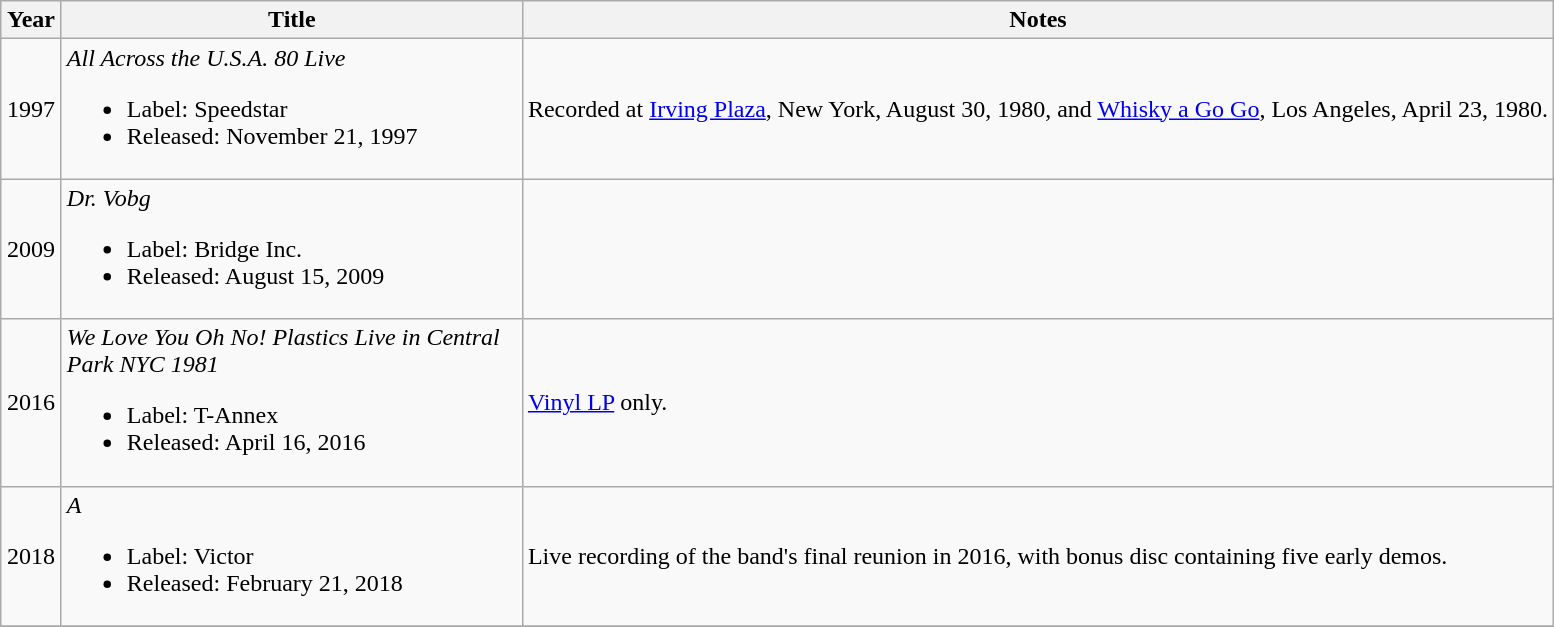<table class="wikitable">
<tr>
<th style="width:33px;">Year</th>
<th style="width:300px;">Title</th>
<th>Notes</th>
</tr>
<tr>
<td style="text-align:center;">1997</td>
<td><em>All Across the U.S.A. 80 Live</em><br><ul><li>Label: Speedstar</li><li>Released: November 21, 1997</li></ul></td>
<td>Recorded at <a href='#'>Irving Plaza</a>, New York, August 30, 1980, and <a href='#'>Whisky a Go Go</a>, Los Angeles, April 23, 1980.</td>
</tr>
<tr>
<td style="text-align:center;">2009</td>
<td><em>Dr. Vobg</em><br><ul><li>Label: Bridge Inc.</li><li>Released: August 15, 2009</li></ul></td>
<td></td>
</tr>
<tr>
<td style="text-align:center;">2016</td>
<td><em>We Love You Oh No! Plastics Live in Central Park NYC 1981 </em><br><ul><li>Label: T-Annex</li><li>Released: April 16, 2016</li></ul></td>
<td><a href='#'>Vinyl LP</a> only.</td>
</tr>
<tr>
<td style="text-align:center;">2018</td>
<td><em>A</em><br><ul><li>Label: Victor</li><li>Released: February 21, 2018</li></ul></td>
<td>Live recording of the band's final reunion in 2016, with bonus disc containing five early demos.</td>
</tr>
<tr>
</tr>
</table>
